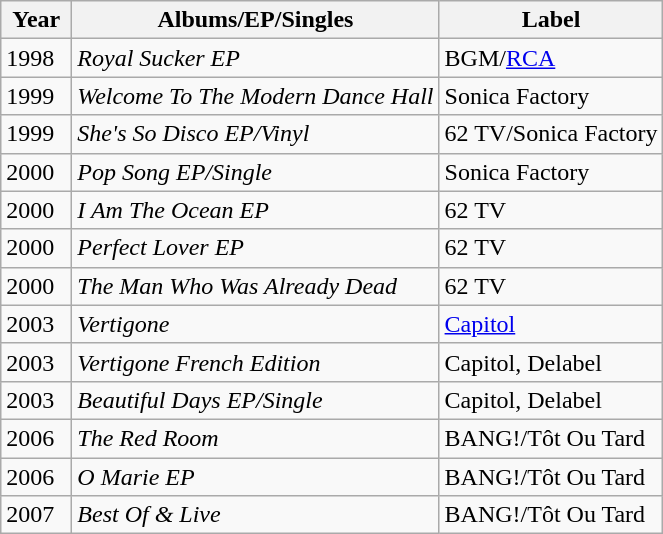<table class="wikitable">
<tr>
<th align="left" valign="top" width="40">Year</th>
<th align="left" valign="top">Albums/EP/Singles</th>
<th align="left" valign="top">Label</th>
</tr>
<tr>
<td align="left" valign="top">1998</td>
<td align="left" valign="top"><em>Royal Sucker EP</em></td>
<td align="left" valign="top">BGM/<a href='#'>RCA</a></td>
</tr>
<tr>
<td align="left" valign="top">1999</td>
<td align="left" valign="top"><em>Welcome To The Modern Dance Hall</em></td>
<td align="left" valign="top">Sonica Factory</td>
</tr>
<tr>
<td align="left" valign="top">1999</td>
<td align="left" valign="top"><em>She's So Disco EP/Vinyl</em></td>
<td align="left" valign="top">62 TV/Sonica Factory</td>
</tr>
<tr>
<td align="left" valign="top">2000</td>
<td align="left" valign="top"><em>Pop Song EP/Single</em></td>
<td align="left" valign="top">Sonica Factory</td>
</tr>
<tr>
<td align="left" valign="top">2000</td>
<td align="left" valign="top"><em>I Am The Ocean EP</em></td>
<td align="left" valign="top">62 TV</td>
</tr>
<tr>
<td align="left" valign="top">2000</td>
<td align="left" valign="top"><em>Perfect Lover EP</em></td>
<td align="left" valign="top">62 TV</td>
</tr>
<tr>
<td align="left" valign="top">2000</td>
<td align="left" valign="top"><em>The Man Who Was Already Dead</em></td>
<td align="left" valign="top">62 TV</td>
</tr>
<tr>
<td align="left" valign="top">2003</td>
<td align="left" valign="top"><em>Vertigone</em></td>
<td align="left" valign="top"><a href='#'>Capitol</a></td>
</tr>
<tr>
<td align="left" valign="top">2003</td>
<td align="left" valign="top"><em>Vertigone French Edition</em></td>
<td align="left" valign="top">Capitol, Delabel</td>
</tr>
<tr>
<td align="left" valign="top">2003</td>
<td align="left" valign="top"><em>Beautiful Days EP/Single</em></td>
<td align="left" valign="top">Capitol, Delabel</td>
</tr>
<tr>
<td align="left" valign="top">2006</td>
<td align="left" valign="top"><em>The Red Room</em></td>
<td align="left" valign="top">BANG!/Tôt Ou Tard</td>
</tr>
<tr>
<td align="left" valign="top">2006</td>
<td align="left" valign="top"><em>O Marie EP</em></td>
<td align="left" valign="top">BANG!/Tôt Ou Tard</td>
</tr>
<tr>
<td align="left" valign="top">2007</td>
<td align="left" valign="top"><em>Best Of & Live</em></td>
<td align="left" valign="top">BANG!/Tôt Ou Tard</td>
</tr>
</table>
